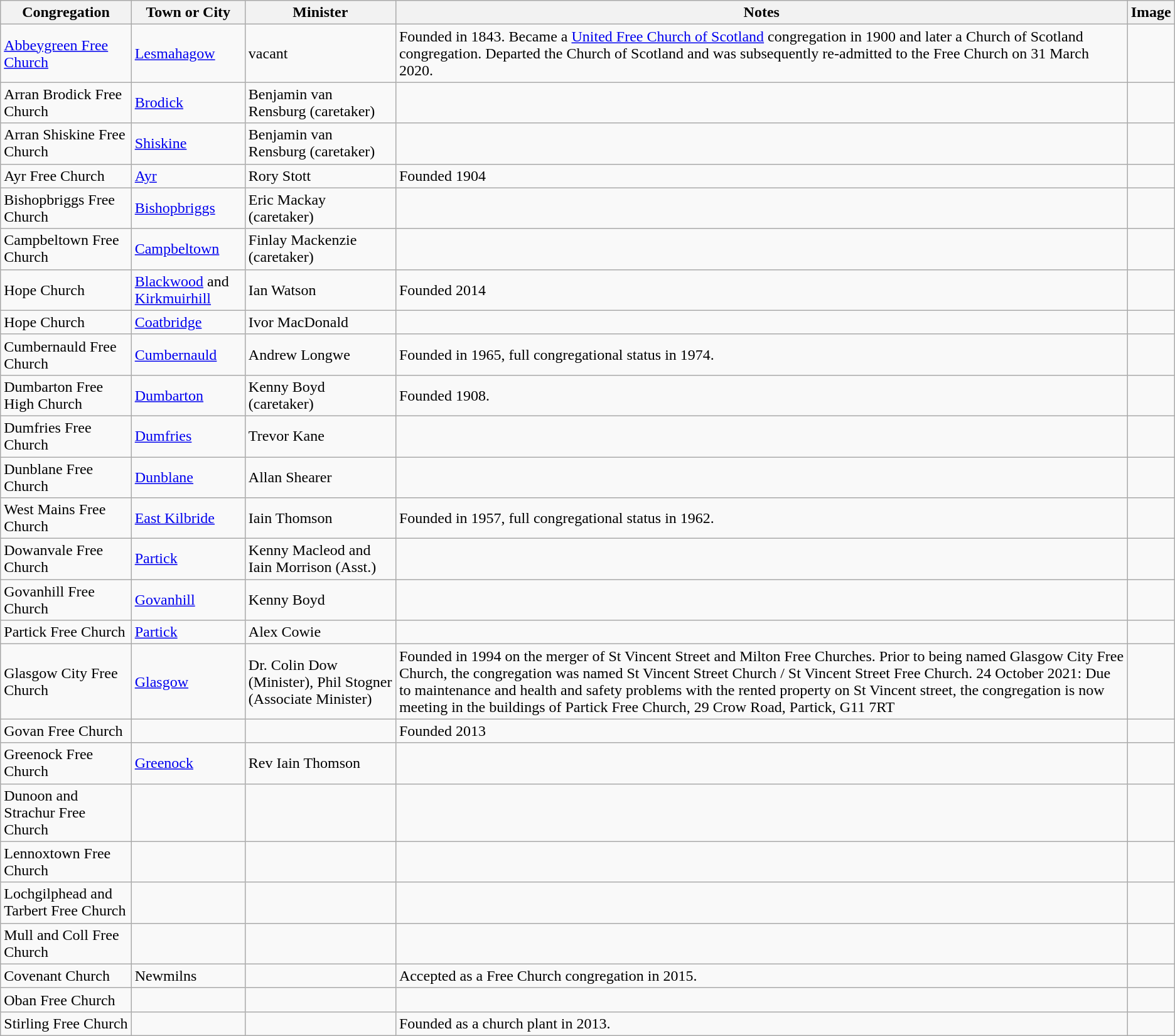<table class="wikitable sortable">
<tr>
<th style="text-align:center;">Congregation</th>
<th style="text-align:center;">Town or City</th>
<th style="text-align:center;">Minister</th>
<th style="text-align:center;">Notes</th>
<th style="text-align:center;" class="unsortable">Image</th>
</tr>
<tr>
<td><a href='#'>Abbeygreen Free Church</a></td>
<td><a href='#'>Lesmahagow</a></td>
<td>vacant</td>
<td>Founded in 1843. Became a <a href='#'>United Free Church of Scotland</a> congregation in 1900 and later a Church of Scotland congregation. Departed the Church of Scotland and was subsequently re-admitted to the Free Church on 31 March 2020.</td>
<td></td>
</tr>
<tr>
<td>Arran Brodick Free Church</td>
<td><a href='#'>Brodick</a></td>
<td>Benjamin van Rensburg (caretaker)</td>
<td></td>
<td></td>
</tr>
<tr>
<td>Arran Shiskine Free Church</td>
<td><a href='#'>Shiskine</a></td>
<td>Benjamin van Rensburg (caretaker)</td>
<td></td>
<td></td>
</tr>
<tr>
<td>Ayr Free Church</td>
<td><a href='#'>Ayr</a></td>
<td>Rory Stott</td>
<td>Founded 1904</td>
<td></td>
</tr>
<tr>
<td>Bishopbriggs Free Church</td>
<td><a href='#'>Bishopbriggs</a></td>
<td>Eric Mackay (caretaker)</td>
<td></td>
<td></td>
</tr>
<tr>
<td>Campbeltown Free Church</td>
<td><a href='#'>Campbeltown</a></td>
<td>Finlay Mackenzie (caretaker)</td>
<td></td>
<td></td>
</tr>
<tr>
<td>Hope Church</td>
<td><a href='#'>Blackwood</a> and <a href='#'>Kirkmuirhill</a></td>
<td>Ian Watson</td>
<td>Founded 2014</td>
<td></td>
</tr>
<tr>
<td>Hope Church</td>
<td><a href='#'>Coatbridge</a></td>
<td>Ivor MacDonald</td>
<td></td>
<td></td>
</tr>
<tr>
<td>Cumbernauld Free Church</td>
<td><a href='#'>Cumbernauld</a></td>
<td>Andrew Longwe</td>
<td>Founded in 1965, full congregational status in 1974.</td>
<td></td>
</tr>
<tr>
<td>Dumbarton Free High Church</td>
<td><a href='#'>Dumbarton</a></td>
<td>Kenny Boyd (caretaker)</td>
<td>Founded 1908.</td>
<td></td>
</tr>
<tr>
<td>Dumfries Free Church</td>
<td><a href='#'>Dumfries</a></td>
<td>Trevor Kane</td>
<td></td>
<td></td>
</tr>
<tr>
<td>Dunblane Free Church</td>
<td><a href='#'>Dunblane</a></td>
<td>Allan Shearer</td>
<td></td>
<td></td>
</tr>
<tr>
<td>West Mains Free Church</td>
<td><a href='#'>East Kilbride</a></td>
<td>Iain Thomson</td>
<td>Founded in 1957, full congregational status in 1962.</td>
<td></td>
</tr>
<tr>
<td>Dowanvale Free Church</td>
<td><a href='#'>Partick</a></td>
<td>Kenny Macleod and Iain Morrison (Asst.)</td>
<td></td>
<td></td>
</tr>
<tr>
<td>Govanhill Free Church</td>
<td><a href='#'>Govanhill</a></td>
<td>Kenny Boyd</td>
<td></td>
<td></td>
</tr>
<tr>
<td>Partick Free Church</td>
<td><a href='#'>Partick</a></td>
<td>Alex Cowie</td>
<td></td>
<td></td>
</tr>
<tr>
<td>Glasgow City Free Church</td>
<td><a href='#'>Glasgow</a></td>
<td>Dr. Colin Dow (Minister), Phil Stogner (Associate Minister)</td>
<td>Founded in 1994 on the merger of St Vincent Street and Milton Free Churches.  Prior to being named Glasgow City Free Church, the congregation was named St Vincent Street Church / St Vincent Street Free Church.  24 October 2021:  Due to maintenance and health and safety problems with the rented property on St Vincent street, the congregation is now meeting in the buildings of Partick Free Church, 29 Crow Road, Partick, G11 7RT</td>
<td></td>
</tr>
<tr>
<td>Govan Free Church</td>
<td></td>
<td></td>
<td>Founded 2013</td>
<td></td>
</tr>
<tr>
<td>Greenock Free Church</td>
<td><a href='#'>Greenock</a></td>
<td>Rev Iain Thomson</td>
<td></td>
<td></td>
</tr>
<tr>
<td>Dunoon and Strachur Free Church</td>
<td></td>
<td></td>
<td></td>
<td></td>
</tr>
<tr>
<td>Lennoxtown Free Church</td>
<td></td>
<td></td>
<td></td>
<td></td>
</tr>
<tr>
<td>Lochgilphead and Tarbert Free Church</td>
<td></td>
<td></td>
<td></td>
<td></td>
</tr>
<tr>
<td>Mull and Coll Free Church</td>
<td></td>
<td></td>
<td></td>
<td></td>
</tr>
<tr>
<td>Covenant Church</td>
<td>Newmilns</td>
<td></td>
<td>Accepted as a Free Church congregation in 2015.</td>
<td></td>
</tr>
<tr>
<td>Oban Free Church</td>
<td></td>
<td></td>
<td></td>
<td></td>
</tr>
<tr>
<td>Stirling Free Church</td>
<td></td>
<td></td>
<td>Founded as a church plant in 2013.</td>
<td></td>
</tr>
</table>
